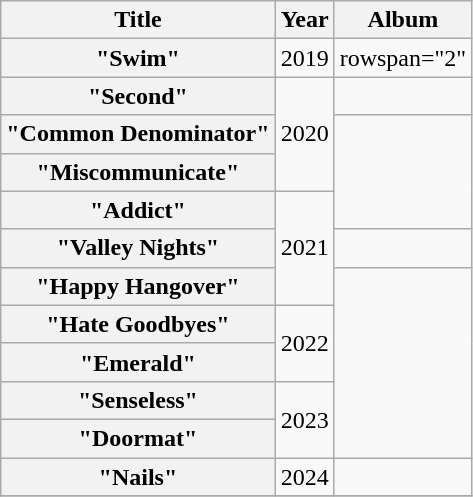<table class="wikitable plainrowheaders" style="text-align:left;">
<tr>
<th scope="col">Title</th>
<th scope="col">Year</th>
<th scope="col">Album</th>
</tr>
<tr>
<th scope="row">"Swim"</th>
<td>2019</td>
<td>rowspan="2" </td>
</tr>
<tr>
<th scope="row">"Second"</th>
<td rowspan="3">2020</td>
</tr>
<tr>
<th scope="row">"Common Denominator"</th>
<td rowspan="3"></td>
</tr>
<tr>
<th scope="row">"Miscommunicate"</th>
</tr>
<tr>
<th scope="row">"Addict"</th>
<td rowspan="3">2021</td>
</tr>
<tr>
<th scope="row">"Valley Nights"<br></th>
<td></td>
</tr>
<tr>
<th scope="row">"Happy Hangover"</th>
<td rowspan="5"></td>
</tr>
<tr>
<th scope="row">"Hate Goodbyes"</th>
<td rowspan="2">2022</td>
</tr>
<tr>
<th scope="row">"Emerald"</th>
</tr>
<tr>
<th scope="row">"Senseless"</th>
<td rowspan="2">2023</td>
</tr>
<tr>
<th scope="row">"Doormat"</th>
</tr>
<tr>
<th scope="row">"Nails"</th>
<td rowspan="1">2024</td>
<td></td>
</tr>
<tr>
</tr>
</table>
